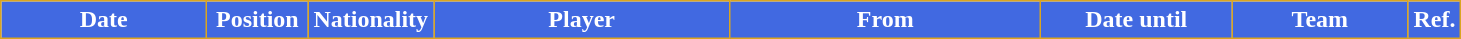<table class="wikitable" style="text-align:center">
<tr>
<th style="background:royalblue;color:white;border:1px solid goldenrod;width:130px">Date</th>
<th style="background:royalblue;color:white;border:1px solid goldenrod;width:60px">Position</th>
<th style="background:royalblue;color:white;border:1px solid goldenrod;width:50px">Nationality</th>
<th style="background:royalblue;color:white;border:1px solid goldenrod;width:190px">Player</th>
<th style="background:royalblue;color:white;border:1px solid goldenrod;width:200px">From</th>
<th style="background:royalblue;color:white;border:1px solid goldenrod;width:120px">Date until</th>
<th style="background:royalblue;color:white;border:1px solid goldenrod;width:110px">Team</th>
<th style="background:royalblue;color:white;border:1px solid goldenrod;width:25px">Ref.</th>
</tr>
</table>
